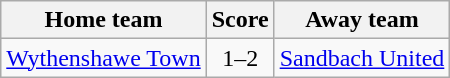<table class="wikitable" style="text-align: center">
<tr>
<th>Home team</th>
<th>Score</th>
<th>Away team</th>
</tr>
<tr>
<td><a href='#'>Wythenshawe Town</a></td>
<td>1–2</td>
<td><a href='#'>Sandbach United</a></td>
</tr>
</table>
